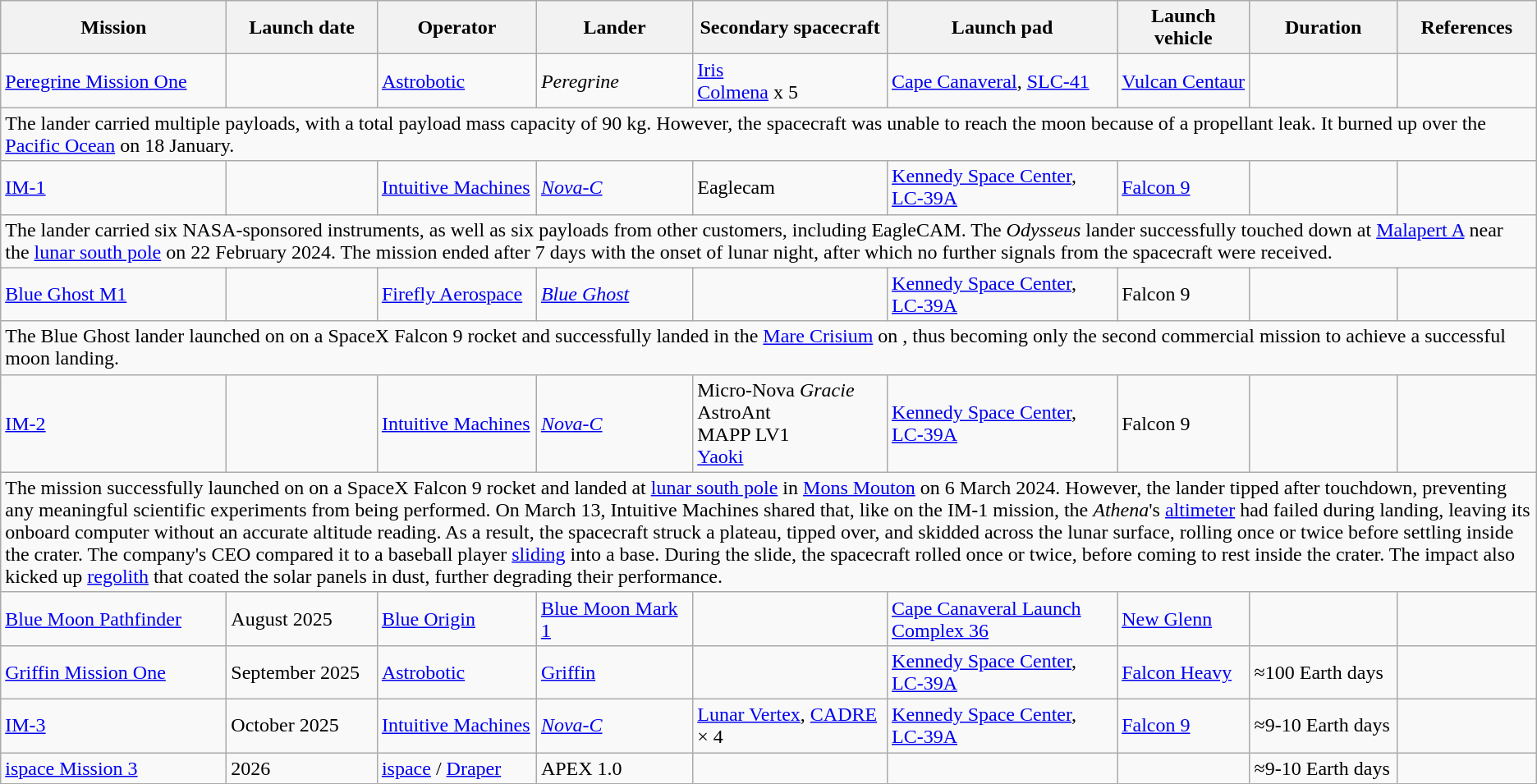<table class="wikitable sortable">
<tr>
<th scope="col" style="width:11em;">Mission</th>
<th scope="col">Launch date</th>
<th scope="col">Operator</th>
<th scope="col">Lander</th>
<th scope="col">Secondary spacecraft</th>
<th scope="col">Launch pad</th>
<th scope="col">Launch vehicle</th>
<th scope="col">Duration</th>
<th scope="col">References</th>
</tr>
<tr>
<td><a href='#'>Peregrine Mission One</a></td>
<td data-sort-value="20240108"></td>
<td><a href='#'>Astrobotic</a></td>
<td><em>Peregrine</em></td>
<td><a href='#'>Iris</a><br><a href='#'>Colmena</a> x 5</td>
<td><a href='#'>Cape Canaveral</a>, <a href='#'>SLC-41</a></td>
<td><a href='#'>Vulcan Centaur</a></td>
<td></td>
<td></td>
</tr>
<tr>
<td colspan=9>The lander carried multiple payloads, with a total payload mass capacity of 90 kg. However, the spacecraft was unable to reach the moon because of a propellant leak. It burned up over the <a href='#'>Pacific Ocean</a> on 18 January.</td>
</tr>
<tr>
<td><a href='#'>IM-1</a></td>
<td data-sort-value="20240215"></td>
<td><a href='#'>Intuitive Machines</a></td>
<td><em><a href='#'>Nova-C</a></em></td>
<td>Eaglecam</td>
<td><a href='#'>Kennedy Space Center</a>, <a href='#'>LC-39A</a></td>
<td><a href='#'>Falcon 9</a></td>
<td></td>
<td></td>
</tr>
<tr>
<td colspan=9>The lander carried six NASA-sponsored instruments, as well as six payloads from other customers, including EagleCAM. The <em>Odysseus</em> lander successfully touched down at <a href='#'>Malapert A</a> near the <a href='#'>lunar south pole</a> on 22 February 2024. The mission ended after 7 days with the onset of lunar night, after which no further signals from the spacecraft were received.</td>
</tr>
<tr>
<td><a href='#'>Blue Ghost M1</a></td>
<td data-sort-value="20250199"></td>
<td><a href='#'>Firefly Aerospace</a></td>
<td><em><a href='#'>Blue Ghost</a></em></td>
<td></td>
<td><a href='#'>Kennedy Space Center</a>, <a href='#'>LC-39A</a></td>
<td>Falcon 9</td>
<td></td>
<td></td>
</tr>
<tr>
<td colspan=9>The Blue Ghost lander launched on  on a SpaceX Falcon 9 rocket and successfully landed in the <a href='#'>Mare Crisium</a> on , thus becoming only the second commercial mission to achieve a successful moon landing.</td>
</tr>
<tr>
<td><a href='#'>IM-2</a></td>
<td data-sort-value="20250227"></td>
<td><a href='#'>Intuitive Machines</a></td>
<td><em><a href='#'>Nova-C</a></em></td>
<td>Micro-Nova <em>Gracie</em><br>AstroAnt<br>MAPP LV1<br><a href='#'>Yaoki</a></td>
<td><a href='#'>Kennedy Space Center</a>, <a href='#'>LC-39A</a></td>
<td>Falcon 9</td>
<td></td>
<td></td>
</tr>
<tr>
<td colspan=9>The mission successfully launched on  on a SpaceX Falcon 9 rocket and landed at <a href='#'>lunar south pole</a> in <a href='#'>Mons Mouton</a> on 6 March 2024. However, the lander tipped after touchdown, preventing any meaningful scientific experiments from being performed. On March 13, Intuitive Machines shared that, like on the IM-1 mission, the <em>Athena</em>'s <a href='#'>altimeter</a> had failed during landing, leaving its onboard computer without an accurate altitude reading. As a result, the spacecraft struck a plateau, tipped over, and skidded across the lunar surface, rolling once or twice before settling inside the crater. The company's CEO compared it to a baseball player <a href='#'>sliding</a> into a base. During the slide, the spacecraft rolled once or twice, before coming to rest inside the crater. The impact also kicked up <a href='#'>regolith</a> that coated the solar panels in dust, further degrading their performance.</td>
</tr>
<tr>
<td><a href='#'>Blue Moon Pathfinder</a></td>
<td data-sort-value="20250800">August 2025</td>
<td><a href='#'>Blue Origin</a></td>
<td><a href='#'>Blue Moon Mark 1</a></td>
<td></td>
<td><a href='#'>Cape Canaveral Launch Complex 36</a></td>
<td><a href='#'>New Glenn</a></td>
<td></td>
<td></td>
</tr>
<tr>
<td><a href='#'>Griffin Mission One</a></td>
<td data-sort-value="20250900">September 2025</td>
<td><a href='#'>Astrobotic</a></td>
<td><a href='#'>Griffin</a></td>
<td></td>
<td><a href='#'>Kennedy Space Center</a>, <a href='#'>LC-39A</a></td>
<td><a href='#'>Falcon Heavy</a></td>
<td>≈100 Earth days</td>
<td></td>
</tr>
<tr>
<td><a href='#'>IM-3</a></td>
<td data-sort-value="20251099">October 2025</td>
<td><a href='#'>Intuitive Machines</a></td>
<td><em><a href='#'>Nova-C</a></em></td>
<td><a href='#'>Lunar Vertex</a>, <a href='#'>CADRE</a> × 4</td>
<td><a href='#'>Kennedy Space Center</a>, <a href='#'>LC-39A</a></td>
<td><a href='#'>Falcon 9</a></td>
<td>≈9-10 Earth days</td>
<td></td>
</tr>
<tr>
<td><a href='#'>ispace Mission 3</a></td>
<td data-sort-value="20260000">2026</td>
<td><a href='#'>ispace</a> / <a href='#'>Draper</a></td>
<td>APEX 1.0</td>
<td></td>
<td></td>
<td></td>
<td>≈9-10 Earth days</td>
<td></td>
</tr>
</table>
